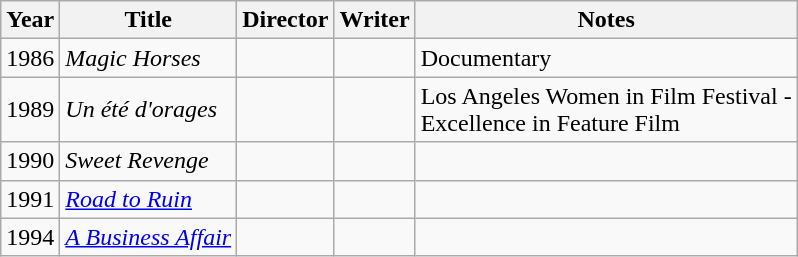<table class="wikitable">
<tr>
<th>Year</th>
<th>Title</th>
<th>Director</th>
<th>Writer</th>
<th>Notes</th>
</tr>
<tr>
<td>1986</td>
<td><em>Magic Horses</em></td>
<td></td>
<td></td>
<td>Documentary</td>
</tr>
<tr>
<td>1989</td>
<td><em>Un été d'orages</em></td>
<td></td>
<td></td>
<td>Los Angeles Women in Film Festival -<br>Excellence in Feature Film</td>
</tr>
<tr>
<td>1990</td>
<td><em>Sweet Revenge</em></td>
<td></td>
<td></td>
<td></td>
</tr>
<tr>
<td>1991</td>
<td><em><a href='#'>Road to Ruin</a></em></td>
<td></td>
<td></td>
<td></td>
</tr>
<tr>
<td>1994</td>
<td><em><a href='#'>A Business Affair</a></em></td>
<td></td>
<td></td>
<td></td>
</tr>
</table>
